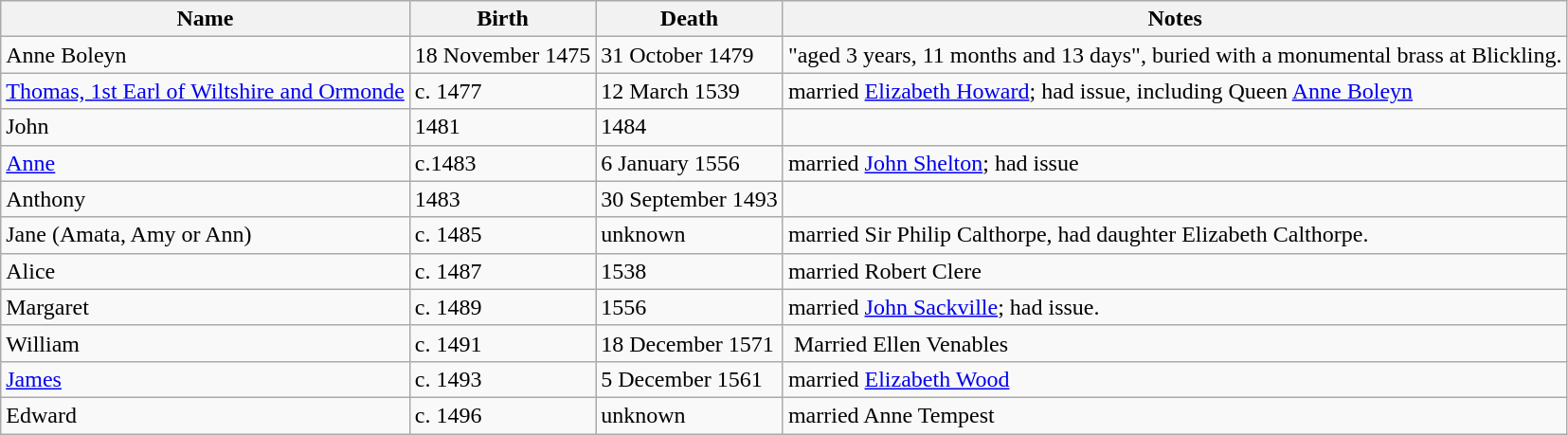<table class="wikitable">
<tr>
<th>Name</th>
<th>Birth</th>
<th>Death</th>
<th>Notes</th>
</tr>
<tr>
<td>Anne Boleyn</td>
<td>18 November 1475</td>
<td>31 October 1479</td>
<td>"aged 3 years, 11 months and 13 days", buried with a monumental brass at Blickling.</td>
</tr>
<tr>
<td><a href='#'>Thomas, 1st Earl of Wiltshire and Ormonde</a></td>
<td>c. 1477</td>
<td>12 March 1539</td>
<td>married <a href='#'>Elizabeth Howard</a>; had issue, including Queen <a href='#'>Anne Boleyn</a></td>
</tr>
<tr>
<td>John</td>
<td>1481</td>
<td>1484</td>
<td> </td>
</tr>
<tr>
<td><a href='#'>Anne</a></td>
<td>c.1483</td>
<td>6 January 1556</td>
<td>married <a href='#'>John Shelton</a>; had issue</td>
</tr>
<tr>
<td>Anthony</td>
<td>1483</td>
<td>30 September 1493</td>
<td> </td>
</tr>
<tr>
<td>Jane (Amata, Amy or Ann)</td>
<td>c. 1485</td>
<td>unknown</td>
<td>married Sir Philip Calthorpe, had daughter Elizabeth Calthorpe.</td>
</tr>
<tr>
<td>Alice</td>
<td>c. 1487</td>
<td>1538</td>
<td>married Robert Clere</td>
</tr>
<tr>
<td>Margaret</td>
<td>c. 1489</td>
<td>1556</td>
<td>married <a href='#'>John Sackville</a>; had issue.</td>
</tr>
<tr>
<td>William</td>
<td>c. 1491</td>
<td>18 December 1571</td>
<td> Married Ellen Venables</td>
</tr>
<tr>
<td><a href='#'>James</a></td>
<td>c. 1493</td>
<td>5 December 1561</td>
<td>married <a href='#'>Elizabeth Wood</a></td>
</tr>
<tr>
<td>Edward</td>
<td>c. 1496</td>
<td>unknown</td>
<td>married Anne Tempest</td>
</tr>
</table>
